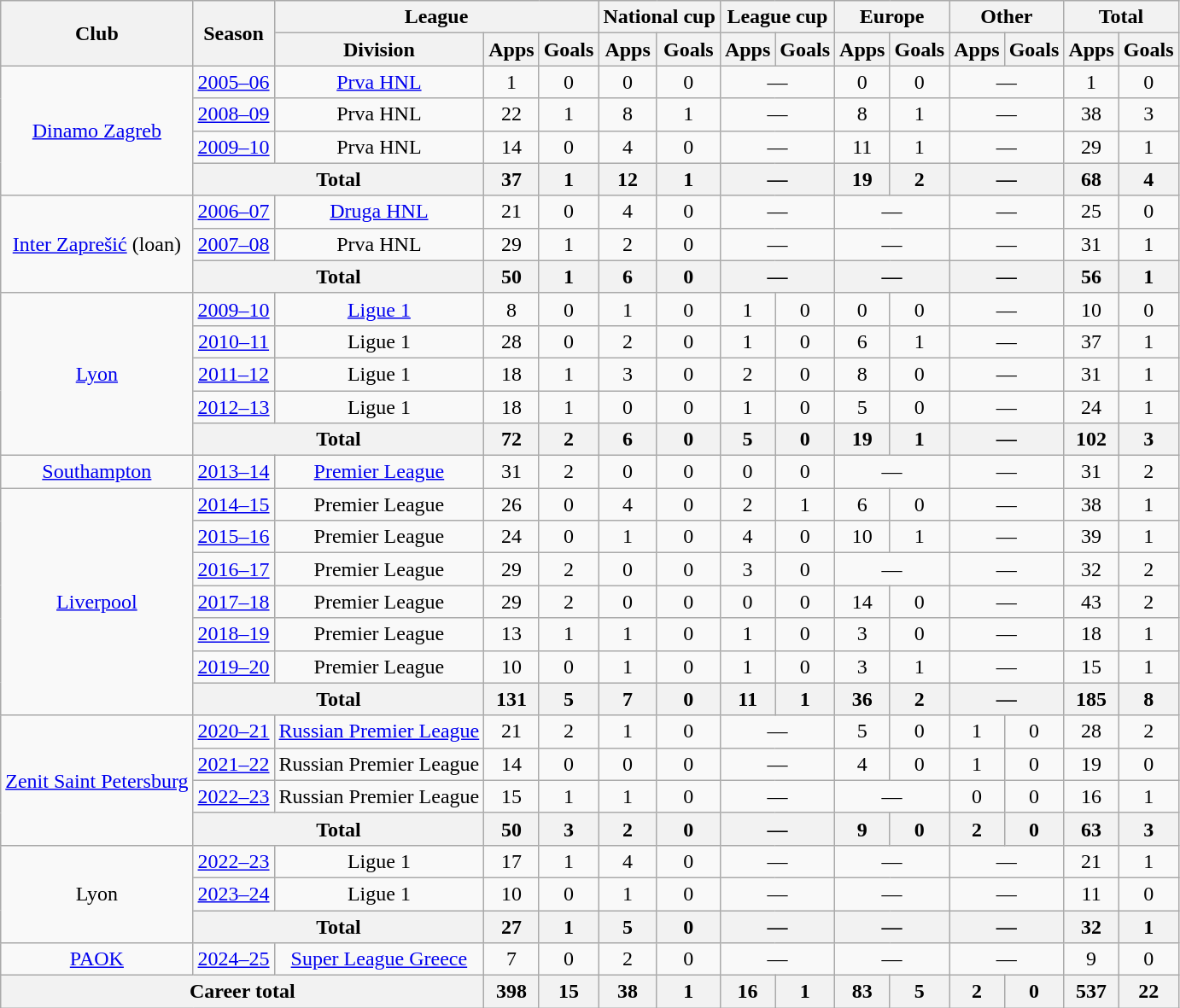<table class="wikitable" style="text-align:center">
<tr>
<th rowspan="2">Club</th>
<th rowspan="2">Season</th>
<th colspan="3">League</th>
<th colspan="2">National cup</th>
<th colspan="2">League cup</th>
<th colspan="2">Europe</th>
<th colspan="2">Other</th>
<th colspan="2">Total</th>
</tr>
<tr>
<th>Division</th>
<th>Apps</th>
<th>Goals</th>
<th>Apps</th>
<th>Goals</th>
<th>Apps</th>
<th>Goals</th>
<th>Apps</th>
<th>Goals</th>
<th>Apps</th>
<th>Goals</th>
<th>Apps</th>
<th>Goals</th>
</tr>
<tr>
<td rowspan="4"><a href='#'>Dinamo Zagreb</a></td>
<td><a href='#'>2005–06</a></td>
<td><a href='#'>Prva HNL</a></td>
<td>1</td>
<td>0</td>
<td>0</td>
<td>0</td>
<td colspan="2">—</td>
<td>0</td>
<td>0</td>
<td colspan="2">—</td>
<td>1</td>
<td>0</td>
</tr>
<tr>
<td><a href='#'>2008–09</a></td>
<td>Prva HNL</td>
<td>22</td>
<td>1</td>
<td>8</td>
<td>1</td>
<td colspan="2">—</td>
<td>8</td>
<td>1</td>
<td colspan="2">—</td>
<td>38</td>
<td>3</td>
</tr>
<tr>
<td><a href='#'>2009–10</a></td>
<td>Prva HNL</td>
<td>14</td>
<td>0</td>
<td>4</td>
<td>0</td>
<td colspan="2">—</td>
<td>11</td>
<td>1</td>
<td colspan="2">—</td>
<td>29</td>
<td>1</td>
</tr>
<tr>
<th colspan=2>Total</th>
<th>37</th>
<th>1</th>
<th>12</th>
<th>1</th>
<th colspan="2">—</th>
<th>19</th>
<th>2</th>
<th colspan="2">—</th>
<th>68</th>
<th>4</th>
</tr>
<tr>
<td rowspan="3"><a href='#'>Inter Zaprešić</a> (loan)</td>
<td><a href='#'>2006–07</a></td>
<td><a href='#'>Druga HNL</a></td>
<td>21</td>
<td>0</td>
<td>4</td>
<td>0</td>
<td colspan="2">—</td>
<td colspan="2">—</td>
<td colspan="2">—</td>
<td>25</td>
<td>0</td>
</tr>
<tr>
<td><a href='#'>2007–08</a></td>
<td>Prva HNL</td>
<td>29</td>
<td>1</td>
<td>2</td>
<td>0</td>
<td colspan="2">—</td>
<td colspan="2">—</td>
<td colspan="2">—</td>
<td>31</td>
<td>1</td>
</tr>
<tr>
<th colspan=2>Total</th>
<th>50</th>
<th>1</th>
<th>6</th>
<th>0</th>
<th colspan="2">—</th>
<th colspan="2">—</th>
<th colspan="2">—</th>
<th>56</th>
<th>1</th>
</tr>
<tr>
<td rowspan="5"><a href='#'>Lyon</a></td>
<td><a href='#'>2009–10</a></td>
<td><a href='#'>Ligue 1</a></td>
<td>8</td>
<td>0</td>
<td>1</td>
<td>0</td>
<td>1</td>
<td>0</td>
<td>0</td>
<td>0</td>
<td colspan="2">—</td>
<td>10</td>
<td>0</td>
</tr>
<tr>
<td><a href='#'>2010–11</a></td>
<td>Ligue 1</td>
<td>28</td>
<td>0</td>
<td>2</td>
<td>0</td>
<td>1</td>
<td>0</td>
<td>6</td>
<td>1</td>
<td colspan="2">—</td>
<td>37</td>
<td>1</td>
</tr>
<tr>
<td><a href='#'>2011–12</a></td>
<td>Ligue 1</td>
<td>18</td>
<td>1</td>
<td>3</td>
<td>0</td>
<td>2</td>
<td>0</td>
<td>8</td>
<td>0</td>
<td colspan="2">—</td>
<td>31</td>
<td>1</td>
</tr>
<tr>
<td><a href='#'>2012–13</a></td>
<td>Ligue 1</td>
<td>18</td>
<td>1</td>
<td>0</td>
<td>0</td>
<td>1</td>
<td>0</td>
<td>5</td>
<td>0</td>
<td colspan="2">—</td>
<td>24</td>
<td>1</td>
</tr>
<tr>
<th colspan=2>Total</th>
<th>72</th>
<th>2</th>
<th>6</th>
<th>0</th>
<th>5</th>
<th>0</th>
<th>19</th>
<th>1</th>
<th colspan="2">—</th>
<th>102</th>
<th>3</th>
</tr>
<tr>
<td><a href='#'>Southampton</a></td>
<td><a href='#'>2013–14</a></td>
<td><a href='#'>Premier League</a></td>
<td>31</td>
<td>2</td>
<td>0</td>
<td>0</td>
<td>0</td>
<td>0</td>
<td colspan=2>—</td>
<td colspan="2">—</td>
<td>31</td>
<td>2</td>
</tr>
<tr>
<td rowspan=7><a href='#'>Liverpool</a></td>
<td><a href='#'>2014–15</a></td>
<td>Premier League</td>
<td>26</td>
<td>0</td>
<td>4</td>
<td>0</td>
<td>2</td>
<td>1</td>
<td>6</td>
<td>0</td>
<td colspan="2">—</td>
<td>38</td>
<td>1</td>
</tr>
<tr>
<td><a href='#'>2015–16</a></td>
<td>Premier League</td>
<td>24</td>
<td>0</td>
<td>1</td>
<td>0</td>
<td>4</td>
<td>0</td>
<td>10</td>
<td>1</td>
<td colspan="2">—</td>
<td>39</td>
<td>1</td>
</tr>
<tr>
<td><a href='#'>2016–17</a></td>
<td>Premier League</td>
<td>29</td>
<td>2</td>
<td>0</td>
<td>0</td>
<td>3</td>
<td>0</td>
<td colspan=2>—</td>
<td colspan="2">—</td>
<td>32</td>
<td>2</td>
</tr>
<tr>
<td><a href='#'>2017–18</a></td>
<td>Premier League</td>
<td>29</td>
<td>2</td>
<td>0</td>
<td>0</td>
<td>0</td>
<td>0</td>
<td>14</td>
<td>0</td>
<td colspan="2">—</td>
<td>43</td>
<td>2</td>
</tr>
<tr>
<td><a href='#'>2018–19</a></td>
<td>Premier League</td>
<td>13</td>
<td>1</td>
<td>1</td>
<td>0</td>
<td>1</td>
<td>0</td>
<td>3</td>
<td>0</td>
<td colspan="2">—</td>
<td>18</td>
<td>1</td>
</tr>
<tr>
<td><a href='#'>2019–20</a></td>
<td>Premier League</td>
<td>10</td>
<td>0</td>
<td>1</td>
<td>0</td>
<td>1</td>
<td>0</td>
<td>3</td>
<td>1</td>
<td colspan="2">—</td>
<td>15</td>
<td>1</td>
</tr>
<tr>
<th colspan="2">Total</th>
<th>131</th>
<th>5</th>
<th>7</th>
<th>0</th>
<th>11</th>
<th>1</th>
<th>36</th>
<th>2</th>
<th colspan="2">—</th>
<th>185</th>
<th>8</th>
</tr>
<tr>
<td rowspan="4"><a href='#'>Zenit Saint Petersburg</a></td>
<td><a href='#'>2020–21</a></td>
<td><a href='#'>Russian Premier League</a></td>
<td>21</td>
<td>2</td>
<td>1</td>
<td>0</td>
<td colspan="2">—</td>
<td>5</td>
<td>0</td>
<td>1</td>
<td>0</td>
<td>28</td>
<td>2</td>
</tr>
<tr>
<td><a href='#'>2021–22</a></td>
<td>Russian Premier League</td>
<td>14</td>
<td>0</td>
<td>0</td>
<td>0</td>
<td colspan="2">—</td>
<td>4</td>
<td>0</td>
<td>1</td>
<td>0</td>
<td>19</td>
<td>0</td>
</tr>
<tr>
<td><a href='#'>2022–23</a></td>
<td>Russian Premier League</td>
<td>15</td>
<td>1</td>
<td>1</td>
<td>0</td>
<td colspan="2">—</td>
<td colspan="2">—</td>
<td>0</td>
<td>0</td>
<td>16</td>
<td>1</td>
</tr>
<tr>
<th colspan="2">Total</th>
<th>50</th>
<th>3</th>
<th>2</th>
<th>0</th>
<th colspan="2">—</th>
<th>9</th>
<th>0</th>
<th>2</th>
<th>0</th>
<th>63</th>
<th>3</th>
</tr>
<tr>
<td rowspan="3">Lyon</td>
<td><a href='#'>2022–23</a></td>
<td>Ligue 1</td>
<td>17</td>
<td>1</td>
<td>4</td>
<td>0</td>
<td colspan="2">—</td>
<td colspan="2">—</td>
<td colspan="2">—</td>
<td>21</td>
<td>1</td>
</tr>
<tr>
<td><a href='#'>2023–24</a></td>
<td>Ligue 1</td>
<td>10</td>
<td>0</td>
<td>1</td>
<td>0</td>
<td colspan="2">—</td>
<td colspan="2">—</td>
<td colspan="2">—</td>
<td>11</td>
<td>0</td>
</tr>
<tr>
<th colspan="2">Total</th>
<th>27</th>
<th>1</th>
<th>5</th>
<th>0</th>
<th colspan="2">—</th>
<th colspan="2">—</th>
<th colspan="2">—</th>
<th>32</th>
<th>1</th>
</tr>
<tr>
<td><a href='#'>PAOK</a></td>
<td><a href='#'>2024–25</a></td>
<td><a href='#'>Super League Greece</a></td>
<td>7</td>
<td>0</td>
<td>2</td>
<td>0</td>
<td colspan="2">—</td>
<td colspan="2">—</td>
<td colspan="2">—</td>
<td>9</td>
<td>0</td>
</tr>
<tr>
<th colspan="3">Career total</th>
<th>398</th>
<th>15</th>
<th>38</th>
<th>1</th>
<th>16</th>
<th>1</th>
<th>83</th>
<th>5</th>
<th>2</th>
<th>0</th>
<th>537</th>
<th>22</th>
</tr>
</table>
